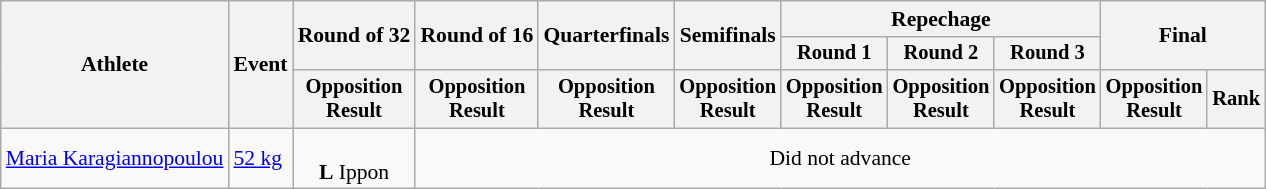<table class="wikitable" style="font-size:90%">
<tr>
<th rowspan="3">Athlete</th>
<th rowspan="3">Event</th>
<th rowspan="2">Round of 32</th>
<th rowspan="2">Round of 16</th>
<th rowspan="2">Quarterfinals</th>
<th rowspan="2">Semifinals</th>
<th colspan=3>Repechage</th>
<th rowspan="2" colspan=2>Final</th>
</tr>
<tr style="font-size:95%">
<th>Round 1</th>
<th>Round 2</th>
<th>Round 3</th>
</tr>
<tr style="font-size:95%">
<th>Opposition<br>Result</th>
<th>Opposition<br>Result</th>
<th>Opposition<br>Result</th>
<th>Opposition<br>Result</th>
<th>Opposition<br>Result</th>
<th>Opposition<br>Result</th>
<th>Opposition<br>Result</th>
<th>Opposition<br>Result</th>
<th>Rank</th>
</tr>
<tr align=center>
<td align=left><a href='#'>Maria Karagiannopoulou</a></td>
<td align=left><a href='#'>52 kg</a></td>
<td><br><strong>L</strong> Ippon</td>
<td colspan=8>Did not advance</td>
</tr>
</table>
